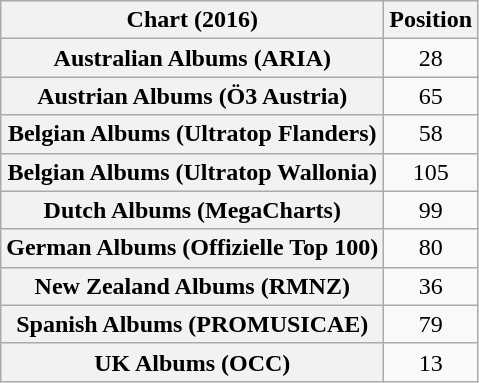<table class="wikitable sortable plainrowheaders" style="text-align:center">
<tr>
<th scope="col">Chart (2016)</th>
<th scope="col">Position</th>
</tr>
<tr>
<th scope="row">Australian Albums (ARIA)</th>
<td>28</td>
</tr>
<tr>
<th scope="row">Austrian Albums (Ö3 Austria)</th>
<td>65</td>
</tr>
<tr>
<th scope="row">Belgian Albums (Ultratop Flanders)</th>
<td>58</td>
</tr>
<tr>
<th scope="row">Belgian Albums (Ultratop Wallonia)</th>
<td>105</td>
</tr>
<tr>
<th scope="row">Dutch Albums (MegaCharts)</th>
<td>99</td>
</tr>
<tr>
<th scope="row">German Albums (Offizielle Top 100)</th>
<td>80</td>
</tr>
<tr>
<th scope="row">New Zealand Albums (RMNZ)</th>
<td>36</td>
</tr>
<tr>
<th scope="row">Spanish Albums (PROMUSICAE)</th>
<td>79</td>
</tr>
<tr>
<th scope="row">UK Albums (OCC)</th>
<td>13</td>
</tr>
</table>
